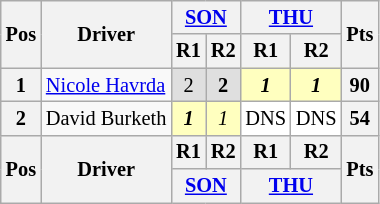<table class="wikitable" style="font-size:85%; text-align:center">
<tr>
<th rowspan=2 valign=middle>Pos</th>
<th rowspan=2 valign=middle>Driver</th>
<th colspan=2><a href='#'>SON</a></th>
<th colspan=2><a href='#'>THU</a></th>
<th rowspan=2 valign=middle>Pts</th>
</tr>
<tr>
<th>R1</th>
<th>R2</th>
<th>R1</th>
<th>R2</th>
</tr>
<tr>
<th>1</th>
<td align=left> <a href='#'>Nicole Havrda</a></td>
<td style="background:#DFDFDF;">2</td>
<td style="background:#DFDFDF;"><strong>2</strong></td>
<td style="background:#FFFFBF;"><strong><em>1</em></strong></td>
<td style="background:#FFFFBF;"><strong><em>1</em></strong></td>
<th>90</th>
</tr>
<tr>
<th>2</th>
<td align=left> David Burketh</td>
<td style="background:#FFFFBF;"><strong><em>1</em></strong></td>
<td style="background:#FFFFBF;"><em>1</em></td>
<td style="background:#FFFFFF;">DNS</td>
<td style="background:#FFFFFF;">DNS</td>
<th>54</th>
</tr>
<tr>
<th rowspan=2>Pos</th>
<th rowspan=2>Driver</th>
<th>R1</th>
<th>R2</th>
<th>R1</th>
<th>R2</th>
<th rowspan=2>Pts</th>
</tr>
<tr valign="top">
<th colspan=2><a href='#'>SON</a></th>
<th colspan=2><a href='#'>THU</a></th>
</tr>
</table>
